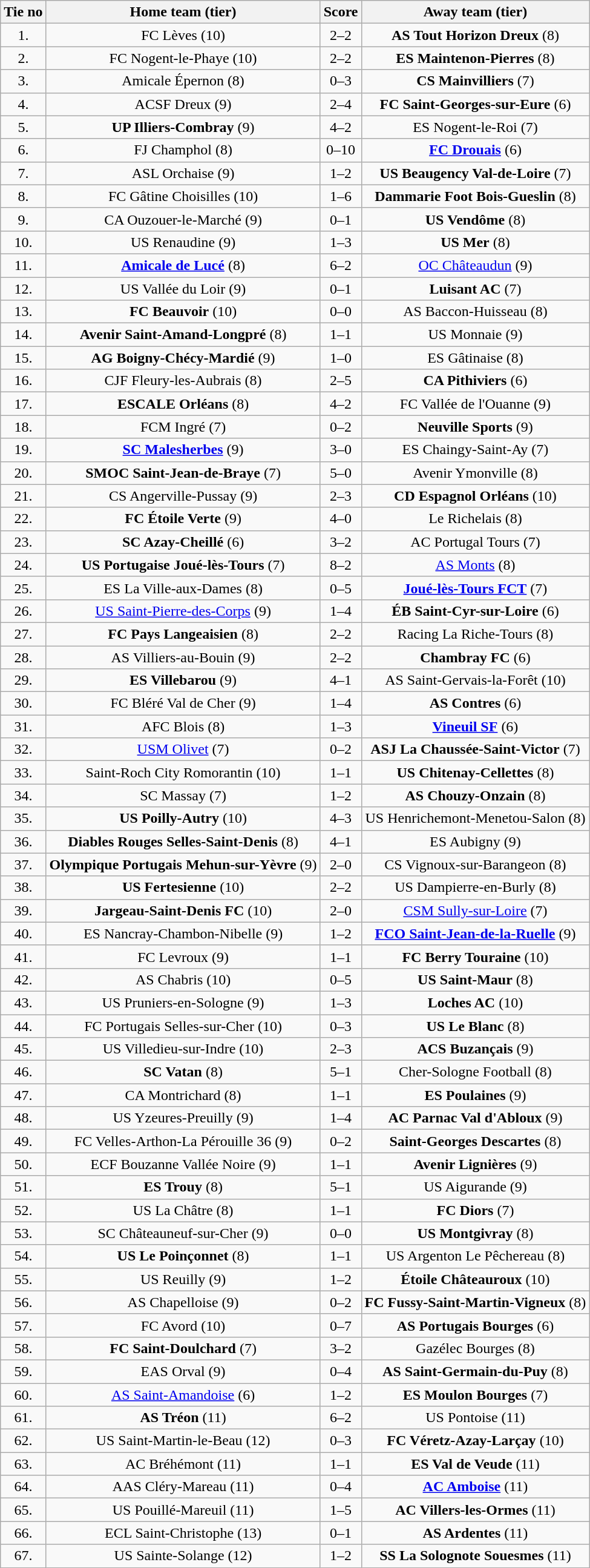<table class="wikitable" style="text-align: center">
<tr>
<th>Tie no</th>
<th>Home team (tier)</th>
<th>Score</th>
<th>Away team (tier)</th>
</tr>
<tr>
<td>1.</td>
<td>FC Lèves (10)</td>
<td>2–2 </td>
<td><strong>AS Tout Horizon Dreux</strong> (8)</td>
</tr>
<tr>
<td>2.</td>
<td>FC Nogent-le-Phaye (10)</td>
<td>2–2 </td>
<td><strong>ES Maintenon-Pierres</strong> (8)</td>
</tr>
<tr>
<td>3.</td>
<td>Amicale Épernon (8)</td>
<td>0–3</td>
<td><strong>CS Mainvilliers</strong> (7)</td>
</tr>
<tr>
<td>4.</td>
<td>ACSF Dreux (9)</td>
<td>2–4</td>
<td><strong>FC Saint-Georges-sur-Eure</strong> (6)</td>
</tr>
<tr>
<td>5.</td>
<td><strong>UP Illiers-Combray</strong> (9)</td>
<td>4–2</td>
<td>ES Nogent-le-Roi (7)</td>
</tr>
<tr>
<td>6.</td>
<td>FJ Champhol (8)</td>
<td>0–10</td>
<td><strong><a href='#'>FC Drouais</a></strong> (6)</td>
</tr>
<tr>
<td>7.</td>
<td>ASL Orchaise (9)</td>
<td>1–2</td>
<td><strong>US Beaugency Val-de-Loire</strong> (7)</td>
</tr>
<tr>
<td>8.</td>
<td>FC Gâtine Choisilles (10)</td>
<td>1–6</td>
<td><strong>Dammarie Foot Bois-Gueslin</strong> (8)</td>
</tr>
<tr>
<td>9.</td>
<td>CA Ouzouer-le-Marché (9)</td>
<td>0–1</td>
<td><strong>US Vendôme</strong> (8)</td>
</tr>
<tr>
<td>10.</td>
<td>US Renaudine (9)</td>
<td>1–3</td>
<td><strong>US Mer</strong> (8)</td>
</tr>
<tr>
<td>11.</td>
<td><strong><a href='#'>Amicale de Lucé</a></strong> (8)</td>
<td>6–2</td>
<td><a href='#'>OC Châteaudun</a> (9)</td>
</tr>
<tr>
<td>12.</td>
<td>US Vallée du Loir (9)</td>
<td>0–1</td>
<td><strong>Luisant AC</strong> (7)</td>
</tr>
<tr>
<td>13.</td>
<td><strong>FC Beauvoir</strong> (10)</td>
<td>0–0 </td>
<td>AS Baccon-Huisseau (8)</td>
</tr>
<tr>
<td>14.</td>
<td><strong>Avenir Saint-Amand-Longpré</strong> (8)</td>
<td>1–1 </td>
<td>US Monnaie (9)</td>
</tr>
<tr>
<td>15.</td>
<td><strong>AG Boigny-Chécy-Mardié</strong> (9)</td>
<td>1–0</td>
<td>ES Gâtinaise (8)</td>
</tr>
<tr>
<td>16.</td>
<td>CJF Fleury-les-Aubrais (8)</td>
<td>2–5</td>
<td><strong>CA Pithiviers</strong> (6)</td>
</tr>
<tr>
<td>17.</td>
<td><strong>ESCALE Orléans</strong> (8)</td>
<td>4–2</td>
<td>FC Vallée de l'Ouanne (9)</td>
</tr>
<tr>
<td>18.</td>
<td>FCM Ingré (7)</td>
<td>0–2</td>
<td><strong>Neuville Sports</strong> (9)</td>
</tr>
<tr>
<td>19.</td>
<td><strong><a href='#'>SC Malesherbes</a></strong> (9)</td>
<td>3–0</td>
<td>ES Chaingy-Saint-Ay (7)</td>
</tr>
<tr>
<td>20.</td>
<td><strong>SMOC Saint-Jean-de-Braye</strong> (7)</td>
<td>5–0</td>
<td>Avenir Ymonville (8)</td>
</tr>
<tr>
<td>21.</td>
<td>CS Angerville-Pussay (9)</td>
<td>2–3</td>
<td><strong>CD Espagnol Orléans</strong> (10)</td>
</tr>
<tr>
<td>22.</td>
<td><strong>FC Étoile Verte</strong> (9)</td>
<td>4–0</td>
<td>Le Richelais (8)</td>
</tr>
<tr>
<td>23.</td>
<td><strong>SC Azay-Cheillé</strong> (6)</td>
<td>3–2</td>
<td>AC Portugal Tours (7)</td>
</tr>
<tr>
<td>24.</td>
<td><strong>US Portugaise Joué-lès-Tours</strong> (7)</td>
<td>8–2</td>
<td><a href='#'>AS Monts</a> (8)</td>
</tr>
<tr>
<td>25.</td>
<td>ES La Ville-aux-Dames (8)</td>
<td>0–5</td>
<td><strong><a href='#'>Joué-lès-Tours FCT</a></strong> (7)</td>
</tr>
<tr>
<td>26.</td>
<td><a href='#'>US Saint-Pierre-des-Corps</a> (9)</td>
<td>1–4</td>
<td><strong>ÉB Saint-Cyr-sur-Loire</strong> (6)</td>
</tr>
<tr>
<td>27.</td>
<td><strong>FC Pays Langeaisien</strong> (8)</td>
<td>2–2 </td>
<td>Racing La Riche-Tours (8)</td>
</tr>
<tr>
<td>28.</td>
<td>AS Villiers-au-Bouin (9)</td>
<td>2–2 </td>
<td><strong>Chambray FC</strong> (6)</td>
</tr>
<tr>
<td>29.</td>
<td><strong>ES Villebarou</strong> (9)</td>
<td>4–1</td>
<td>AS Saint-Gervais-la-Forêt (10)</td>
</tr>
<tr>
<td>30.</td>
<td>FC Bléré Val de Cher (9)</td>
<td>1–4</td>
<td><strong>AS Contres</strong> (6)</td>
</tr>
<tr>
<td>31.</td>
<td>AFC Blois (8)</td>
<td>1–3</td>
<td><strong><a href='#'>Vineuil SF</a></strong> (6)</td>
</tr>
<tr>
<td>32.</td>
<td><a href='#'>USM Olivet</a> (7)</td>
<td>0–2</td>
<td><strong>ASJ La Chaussée-Saint-Victor</strong> (7)</td>
</tr>
<tr>
<td>33.</td>
<td>Saint-Roch City Romorantin (10)</td>
<td>1–1 </td>
<td><strong>US Chitenay-Cellettes</strong> (8)</td>
</tr>
<tr>
<td>34.</td>
<td>SC Massay (7)</td>
<td>1–2</td>
<td><strong>AS Chouzy-Onzain</strong> (8)</td>
</tr>
<tr>
<td>35.</td>
<td><strong>US Poilly-Autry</strong> (10)</td>
<td>4–3</td>
<td>US Henrichemont-Menetou-Salon (8)</td>
</tr>
<tr>
<td>36.</td>
<td><strong>Diables Rouges Selles-Saint-Denis</strong> (8)</td>
<td>4–1</td>
<td>ES Aubigny (9)</td>
</tr>
<tr>
<td>37.</td>
<td><strong>Olympique Portugais Mehun-sur-Yèvre</strong> (9)</td>
<td>2–0</td>
<td>CS Vignoux-sur-Barangeon (8)</td>
</tr>
<tr>
<td>38.</td>
<td><strong>US Fertesienne</strong> (10)</td>
<td>2–2 </td>
<td>US Dampierre-en-Burly (8)</td>
</tr>
<tr>
<td>39.</td>
<td><strong>Jargeau-Saint-Denis FC</strong> (10)</td>
<td>2–0</td>
<td><a href='#'>CSM Sully-sur-Loire</a> (7)</td>
</tr>
<tr>
<td>40.</td>
<td>ES Nancray-Chambon-Nibelle (9)</td>
<td>1–2</td>
<td><strong><a href='#'>FCO Saint-Jean-de-la-Ruelle</a></strong> (9)</td>
</tr>
<tr>
<td>41.</td>
<td>FC Levroux (9)</td>
<td>1–1 </td>
<td><strong>FC Berry Touraine</strong> (10)</td>
</tr>
<tr>
<td>42.</td>
<td>AS Chabris (10)</td>
<td>0–5</td>
<td><strong>US Saint-Maur</strong> (8)</td>
</tr>
<tr>
<td>43.</td>
<td>US Pruniers-en-Sologne (9)</td>
<td>1–3</td>
<td><strong>Loches AC</strong> (10)</td>
</tr>
<tr>
<td>44.</td>
<td>FC Portugais Selles-sur-Cher (10)</td>
<td>0–3</td>
<td><strong>US Le Blanc</strong> (8)</td>
</tr>
<tr>
<td>45.</td>
<td>US Villedieu-sur-Indre (10)</td>
<td>2–3</td>
<td><strong>ACS Buzançais</strong> (9)</td>
</tr>
<tr>
<td>46.</td>
<td><strong>SC Vatan</strong> (8)</td>
<td>5–1</td>
<td>Cher-Sologne Football (8)</td>
</tr>
<tr>
<td>47.</td>
<td>CA Montrichard (8)</td>
<td>1–1 </td>
<td><strong>ES Poulaines</strong> (9)</td>
</tr>
<tr>
<td>48.</td>
<td>US Yzeures-Preuilly (9)</td>
<td>1–4</td>
<td><strong>AC Parnac Val d'Abloux</strong> (9)</td>
</tr>
<tr>
<td>49.</td>
<td>FC Velles-Arthon-La Pérouille 36 (9)</td>
<td>0–2</td>
<td><strong>Saint-Georges Descartes</strong> (8)</td>
</tr>
<tr>
<td>50.</td>
<td>ECF Bouzanne Vallée Noire (9)</td>
<td>1–1 </td>
<td><strong>Avenir Lignières</strong> (9)</td>
</tr>
<tr>
<td>51.</td>
<td><strong>ES Trouy</strong> (8)</td>
<td>5–1</td>
<td>US Aigurande (9)</td>
</tr>
<tr>
<td>52.</td>
<td>US La Châtre (8)</td>
<td>1–1 </td>
<td><strong>FC Diors</strong> (7)</td>
</tr>
<tr>
<td>53.</td>
<td>SC Châteauneuf-sur-Cher (9)</td>
<td>0–0 </td>
<td><strong>US Montgivray</strong> (8)</td>
</tr>
<tr>
<td>54.</td>
<td><strong>US Le Poinçonnet</strong> (8)</td>
<td>1–1 </td>
<td>US Argenton Le Pêchereau (8)</td>
</tr>
<tr>
<td>55.</td>
<td>US Reuilly (9)</td>
<td>1–2</td>
<td><strong>Étoile Châteauroux</strong> (10)</td>
</tr>
<tr>
<td>56.</td>
<td>AS Chapelloise (9)</td>
<td>0–2</td>
<td><strong>FC Fussy-Saint-Martin-Vigneux</strong> (8)</td>
</tr>
<tr>
<td>57.</td>
<td>FC Avord (10)</td>
<td>0–7</td>
<td><strong>AS Portugais Bourges</strong> (6)</td>
</tr>
<tr>
<td>58.</td>
<td><strong>FC Saint-Doulchard</strong> (7)</td>
<td>3–2</td>
<td>Gazélec Bourges (8)</td>
</tr>
<tr>
<td>59.</td>
<td>EAS Orval (9)</td>
<td>0–4</td>
<td><strong>AS Saint-Germain-du-Puy</strong> (8)</td>
</tr>
<tr>
<td>60.</td>
<td><a href='#'>AS Saint-Amandoise</a> (6)</td>
<td>1–2</td>
<td><strong>ES Moulon Bourges</strong> (7)</td>
</tr>
<tr>
<td>61.</td>
<td><strong>AS Tréon</strong> (11)</td>
<td>6–2</td>
<td>US Pontoise (11)</td>
</tr>
<tr>
<td>62.</td>
<td>US Saint-Martin-le-Beau (12)</td>
<td>0–3</td>
<td><strong>FC Véretz-Azay-Larçay</strong> (10)</td>
</tr>
<tr>
<td>63.</td>
<td>AC Bréhémont (11)</td>
<td>1–1 </td>
<td><strong>ES Val de Veude</strong> (11)</td>
</tr>
<tr>
<td>64.</td>
<td>AAS Cléry-Mareau (11)</td>
<td>0–4</td>
<td><strong><a href='#'>AC Amboise</a></strong> (11)</td>
</tr>
<tr>
<td>65.</td>
<td>US Pouillé-Mareuil (11)</td>
<td>1–5</td>
<td><strong>AC Villers-les-Ormes</strong> (11)</td>
</tr>
<tr>
<td>66.</td>
<td>ECL Saint-Christophe (13)</td>
<td>0–1</td>
<td><strong>AS Ardentes</strong> (11)</td>
</tr>
<tr>
<td>67.</td>
<td>US Sainte-Solange (12)</td>
<td>1–2</td>
<td><strong>SS La Solognote Souesmes</strong> (11)</td>
</tr>
</table>
